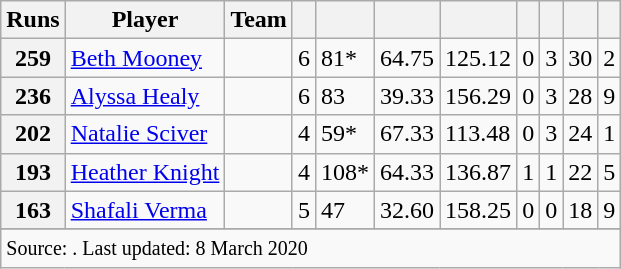<table class="wikitable sortable">
<tr>
<th>Runs</th>
<th class="unsortable">Player</th>
<th>Team</th>
<th></th>
<th></th>
<th></th>
<th></th>
<th></th>
<th></th>
<th></th>
<th></th>
</tr>
<tr>
<th>259</th>
<td><a href='#'>Beth Mooney</a></td>
<td></td>
<td>6</td>
<td>81*</td>
<td>64.75</td>
<td>125.12</td>
<td>0</td>
<td>3</td>
<td>30</td>
<td>2</td>
</tr>
<tr>
<th>236</th>
<td><a href='#'>Alyssa Healy</a></td>
<td></td>
<td>6</td>
<td>83</td>
<td>39.33</td>
<td>156.29</td>
<td>0</td>
<td>3</td>
<td>28</td>
<td>9</td>
</tr>
<tr>
<th>202</th>
<td><a href='#'>Natalie Sciver</a></td>
<td></td>
<td>4</td>
<td>59*</td>
<td>67.33</td>
<td>113.48</td>
<td>0</td>
<td>3</td>
<td>24</td>
<td>1</td>
</tr>
<tr>
<th>193</th>
<td><a href='#'>Heather Knight</a></td>
<td></td>
<td>4</td>
<td>108*</td>
<td>64.33</td>
<td>136.87</td>
<td>1</td>
<td>1</td>
<td>22</td>
<td>5</td>
</tr>
<tr>
<th>163</th>
<td><a href='#'>Shafali Verma</a></td>
<td></td>
<td>5</td>
<td>47</td>
<td>32.60</td>
<td>158.25</td>
<td>0</td>
<td>0</td>
<td>18</td>
<td>9</td>
</tr>
<tr>
</tr>
<tr class = "sortbottom">
<td colspan="11"><small> Source: . Last updated: 8 March 2020</small></td>
</tr>
</table>
